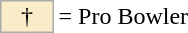<table style="margin: 0.75em 0 0 0.5em;">
<tr>
<td style="background:#faecc8; border:1px solid #aaa; width:2em; text-align:center;">†</td>
<td>= Pro Bowler</td>
</tr>
</table>
